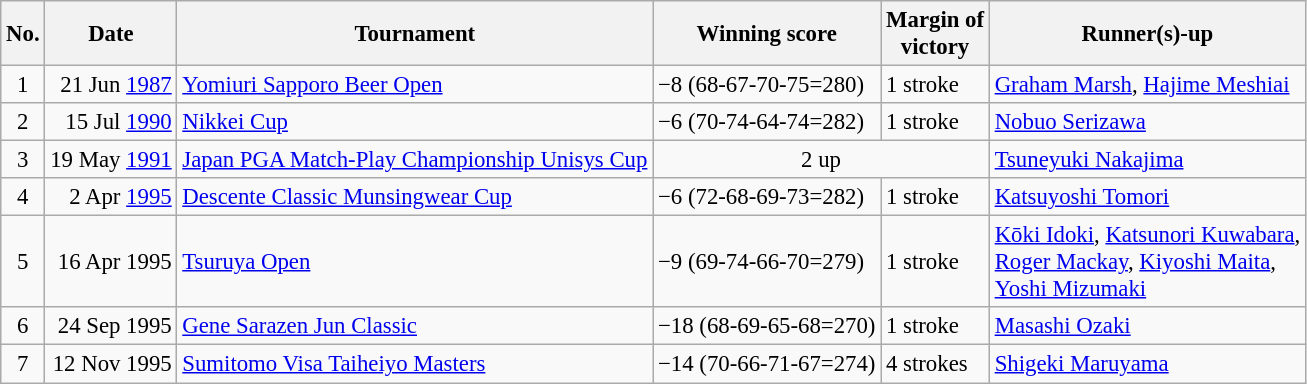<table class="wikitable" style="font-size:95%;">
<tr>
<th>No.</th>
<th>Date</th>
<th>Tournament</th>
<th>Winning score</th>
<th>Margin of<br>victory</th>
<th>Runner(s)-up</th>
</tr>
<tr>
<td align=center>1</td>
<td align=right>21 Jun <a href='#'>1987</a></td>
<td><a href='#'>Yomiuri Sapporo Beer Open</a></td>
<td>−8 (68-67-70-75=280)</td>
<td>1 stroke</td>
<td> <a href='#'>Graham Marsh</a>,  <a href='#'>Hajime Meshiai</a></td>
</tr>
<tr>
<td align=center>2</td>
<td align=right>15 Jul <a href='#'>1990</a></td>
<td><a href='#'>Nikkei Cup</a></td>
<td>−6 (70-74-64-74=282)</td>
<td>1 stroke</td>
<td> <a href='#'>Nobuo Serizawa</a></td>
</tr>
<tr>
<td align=center>3</td>
<td align=right>19 May <a href='#'>1991</a></td>
<td><a href='#'>Japan PGA Match-Play Championship Unisys Cup</a></td>
<td colspan=2 align=center>2 up</td>
<td> <a href='#'>Tsuneyuki Nakajima</a></td>
</tr>
<tr>
<td align=center>4</td>
<td align=right>2 Apr <a href='#'>1995</a></td>
<td><a href='#'>Descente Classic Munsingwear Cup</a></td>
<td>−6 (72-68-69-73=282)</td>
<td>1 stroke</td>
<td> <a href='#'>Katsuyoshi Tomori</a></td>
</tr>
<tr>
<td align=center>5</td>
<td align=right>16 Apr 1995</td>
<td><a href='#'>Tsuruya Open</a></td>
<td>−9 (69-74-66-70=279)</td>
<td>1 stroke</td>
<td> <a href='#'>Kōki Idoki</a>,  <a href='#'>Katsunori Kuwabara</a>,<br> <a href='#'>Roger Mackay</a>,  <a href='#'>Kiyoshi Maita</a>,<br> <a href='#'>Yoshi Mizumaki</a></td>
</tr>
<tr>
<td align=center>6</td>
<td align=right>24 Sep 1995</td>
<td><a href='#'>Gene Sarazen Jun Classic</a></td>
<td>−18 (68-69-65-68=270)</td>
<td>1 stroke</td>
<td> <a href='#'>Masashi Ozaki</a></td>
</tr>
<tr>
<td align=center>7</td>
<td align=right>12 Nov 1995</td>
<td><a href='#'>Sumitomo Visa Taiheiyo Masters</a></td>
<td>−14 (70-66-71-67=274)</td>
<td>4 strokes</td>
<td> <a href='#'>Shigeki Maruyama</a></td>
</tr>
</table>
